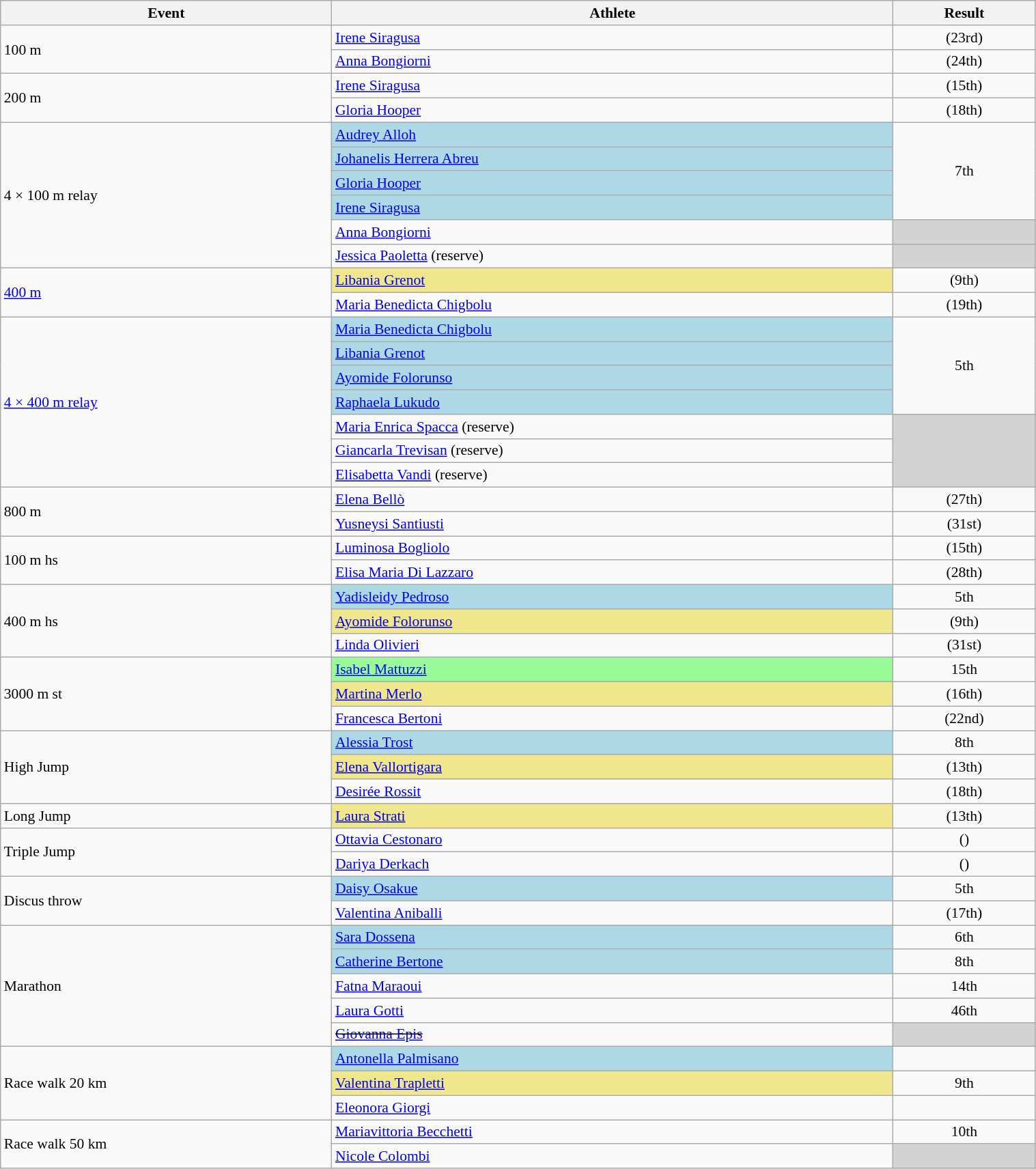<table class="wikitable sortable" width=80% style="font-size:90%; text-align:left;">
<tr>
<th>Event</th>
<th>Athlete</th>
<th>Result</th>
</tr>
<tr>
<td rowspan=2>100 m</td>
<td><a href='#'>Irene Siragusa</a></td>
<td align=center> (23rd)</td>
</tr>
<tr>
<td><a href='#'>Anna Bongiorni</a></td>
<td align=center> (24th)</td>
</tr>
<tr>
<td rowspan=2>200 m</td>
<td><a href='#'>Irene Siragusa</a></td>
<td align=center> (15th)</td>
</tr>
<tr>
<td><a href='#'>Gloria Hooper</a></td>
<td align=center> (18th)</td>
</tr>
<tr>
<td rowspan=6>4 × 100 m relay</td>
<td bgcolor=lightblue><a href='#'>Audrey Alloh</a></td>
<td align=center rowspan=4>7th</td>
</tr>
<tr>
<td bgcolor=lightblue><a href='#'>Johanelis Herrera Abreu</a></td>
</tr>
<tr>
<td bgcolor=lightblue><a href='#'>Gloria Hooper</a></td>
</tr>
<tr>
<td bgcolor=lightblue><a href='#'>Irene Siragusa</a></td>
</tr>
<tr>
<td><a href='#'>Anna Bongiorni</a></td>
<td align=center bgcolor=lightgrey></td>
</tr>
<tr>
<td><a href='#'>Jessica Paoletta</a> (reserve)</td>
<td bgcolor=lightgrey></td>
</tr>
<tr>
<td rowspan=2><a href='#'>400 m</a></td>
<td bgcolor=khaki><a href='#'>Libania Grenot</a></td>
<td align=center> (9th)</td>
</tr>
<tr>
<td><a href='#'>Maria Benedicta Chigbolu</a></td>
<td align=center> (19th)</td>
</tr>
<tr>
<td rowspan=7><a href='#'>4 × 400 m relay</a></td>
<td bgcolor=lightblue><a href='#'>Maria Benedicta Chigbolu</a></td>
<td align=center rowspan=4>5th</td>
</tr>
<tr>
<td bgcolor=lightblue><a href='#'>Libania Grenot</a></td>
</tr>
<tr>
<td bgcolor=lightblue><a href='#'>Ayomide Folorunso</a></td>
</tr>
<tr>
<td bgcolor=lightblue><a href='#'>Raphaela Lukudo</a></td>
</tr>
<tr>
<td><a href='#'>Maria Enrica Spacca</a> (reserve)</td>
<td rowspan= 3 bgcolor=lightgrey></td>
</tr>
<tr>
<td><a href='#'>Giancarla Trevisan</a> (reserve)</td>
</tr>
<tr>
<td><a href='#'>Elisabetta Vandi</a> (reserve)</td>
</tr>
<tr>
<td rowspan=2>800 m</td>
<td><a href='#'>Elena Bellò</a></td>
<td align=center> (27th)</td>
</tr>
<tr>
<td><a href='#'>Yusneysi Santiusti</a></td>
<td align=center> (31st)</td>
</tr>
<tr>
<td rowspan=2>100 m hs</td>
<td><a href='#'>Luminosa Bogliolo</a></td>
<td align=center> (15th)</td>
</tr>
<tr>
<td><a href='#'>Elisa Maria Di Lazzaro</a></td>
<td align=center> (28th)</td>
</tr>
<tr>
<td rowspan=3>400 m hs</td>
<td bgcolor=lightblue><a href='#'>Yadisleidy Pedroso</a></td>
<td align=center>5th</td>
</tr>
<tr>
<td bgcolor=khaki><a href='#'>Ayomide Folorunso</a></td>
<td align=center> (9th)</td>
</tr>
<tr>
<td><a href='#'>Linda Olivieri</a></td>
<td align=center> (31st)</td>
</tr>
<tr>
<td rowspan=3>3000 m st</td>
<td bgcolor=palegreen><a href='#'>Isabel Mattuzzi</a></td>
<td align=center>15th</td>
</tr>
<tr>
<td bgcolor=khaki><a href='#'>Martina Merlo</a></td>
<td align=center> (16th)</td>
</tr>
<tr>
<td><a href='#'>Francesca Bertoni</a></td>
<td align=center> (22nd)</td>
</tr>
<tr>
<td rowspan=3>High Jump</td>
<td bgcolor=lightblue><a href='#'>Alessia Trost</a></td>
<td align=center>8th</td>
</tr>
<tr>
<td bgcolor=khaki><a href='#'>Elena Vallortigara</a></td>
<td align=center> (13th)</td>
</tr>
<tr>
<td><a href='#'>Desirée Rossit</a></td>
<td align=center> (18th)</td>
</tr>
<tr>
<td>Long Jump</td>
<td bgcolor=khaki><a href='#'>Laura Strati</a></td>
<td align=center> (13th)</td>
</tr>
<tr>
<td rowspan=2>Triple Jump</td>
<td><a href='#'>Ottavia Cestonaro</a></td>
<td align=center> ()</td>
</tr>
<tr>
<td><a href='#'>Dariya Derkach</a></td>
<td align=center> ()</td>
</tr>
<tr>
<td rowspan=2>Discus throw</td>
<td bgcolor=lightblue><a href='#'>Daisy Osakue</a></td>
<td align=center>5th</td>
</tr>
<tr>
<td><a href='#'>Valentina Aniballi</a></td>
<td align=center> (17th)</td>
</tr>
<tr>
<td rowspan=5>Marathon</td>
<td bgcolor=lightblue><a href='#'>Sara Dossena</a></td>
<td align=center>6th</td>
</tr>
<tr>
<td bgcolor=lightblue><a href='#'>Catherine Bertone</a></td>
<td align=center>8th</td>
</tr>
<tr>
<td><a href='#'>Fatna Maraoui</a></td>
<td align=center>14th</td>
</tr>
<tr>
<td><a href='#'>Laura Gotti</a></td>
<td align=center>46th</td>
</tr>
<tr>
<td><del><a href='#'>Giovanna Epis</a></del></td>
<td bgcolor=lightgrey align=center></td>
</tr>
<tr>
<td rowspan=3>Race walk 20 km</td>
<td bgcolor=lightblue><a href='#'>Antonella Palmisano</a></td>
<td align=center></td>
</tr>
<tr>
<td bgcolor=khaki><a href='#'>Valentina Trapletti</a></td>
<td align=center>9th</td>
</tr>
<tr>
<td><a href='#'>Eleonora Giorgi</a></td>
<td align=center></td>
</tr>
<tr>
<td rowspan=2>Race walk 50 km</td>
<td><a href='#'>Mariavittoria Becchetti</a></td>
<td align=center>10th</td>
</tr>
<tr>
<td><a href='#'>Nicole Colombi</a></td>
<td bgcolor=lightgrey align=center></td>
</tr>
</table>
